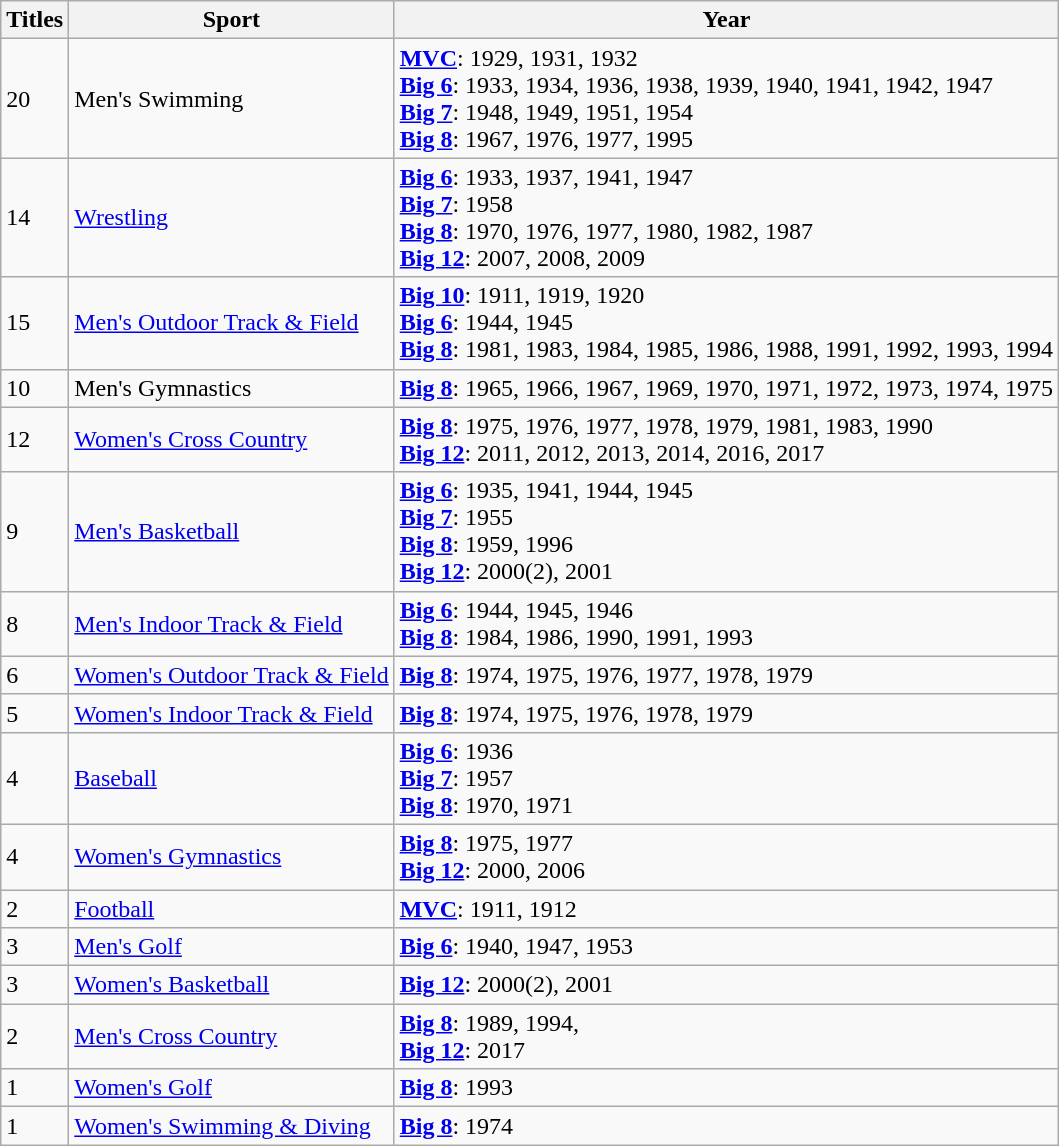<table class="wikitable">
<tr>
<th>Titles</th>
<th>Sport</th>
<th>Year</th>
</tr>
<tr>
<td>20</td>
<td>Men's Swimming</td>
<td><strong><a href='#'>MVC</a></strong>: 1929, 1931, 1932<br><strong><a href='#'>Big 6</a></strong>: 1933, 1934, 1936, 1938, 1939, 1940, 1941, 1942, 1947<br><strong><a href='#'>Big 7</a></strong>: 1948, 1949, 1951, 1954 <br><strong><a href='#'>Big 8</a></strong>: 1967, 1976, 1977, 1995</td>
</tr>
<tr>
<td>14</td>
<td><a href='#'>Wrestling</a></td>
<td><strong><a href='#'>Big 6</a></strong>: 1933, 1937, 1941, 1947<br> <strong><a href='#'>Big 7</a></strong>: 1958<br> <strong><a href='#'>Big 8</a></strong>: 1970, 1976, 1977, 1980, 1982, 1987<br> <strong><a href='#'>Big 12</a></strong>: 2007, 2008, 2009</td>
</tr>
<tr>
<td>15</td>
<td><a href='#'>Men's Outdoor Track & Field</a></td>
<td><strong><a href='#'>Big 10</a></strong>: 1911, 1919, 1920<br><strong><a href='#'>Big 6</a></strong>: 1944, 1945<br> <strong><a href='#'>Big 8</a></strong>: 1981, 1983, 1984, 1985, 1986, 1988, 1991, 1992, 1993, 1994</td>
</tr>
<tr>
<td>10</td>
<td>Men's Gymnastics</td>
<td><strong><a href='#'>Big 8</a></strong>: 1965, 1966, 1967, 1969, 1970, 1971, 1972, 1973, 1974, 1975</td>
</tr>
<tr>
<td>12</td>
<td><a href='#'>Women's Cross Country</a></td>
<td><strong><a href='#'>Big 8</a></strong>: 1975, 1976, 1977, 1978, 1979, 1981, 1983, 1990<br><strong><a href='#'>Big 12</a></strong>: 2011, 2012, 2013, 2014, 2016, 2017</td>
</tr>
<tr>
<td>9</td>
<td><a href='#'>Men's Basketball</a></td>
<td><strong><a href='#'>Big 6</a></strong>: 1935, 1941, 1944, 1945<br><strong><a href='#'>Big 7</a></strong>: 1955<br><strong><a href='#'>Big 8</a></strong>: 1959, 1996<br><strong><a href='#'>Big 12</a></strong>: 2000(2), 2001</td>
</tr>
<tr>
<td>8</td>
<td><a href='#'>Men's Indoor Track & Field</a></td>
<td><strong><a href='#'>Big 6</a></strong>: 1944, 1945, 1946<br> <strong><a href='#'>Big 8</a></strong>: 1984, 1986, 1990, 1991, 1993</td>
</tr>
<tr>
<td>6</td>
<td><a href='#'>Women's Outdoor Track & Field</a></td>
<td><strong><a href='#'>Big 8</a></strong>: 1974, 1975, 1976, 1977, 1978, 1979</td>
</tr>
<tr>
<td>5</td>
<td><a href='#'>Women's Indoor Track & Field</a></td>
<td><strong><a href='#'>Big 8</a></strong>: 1974, 1975, 1976, 1978, 1979</td>
</tr>
<tr>
<td>4</td>
<td><a href='#'>Baseball</a></td>
<td><strong><a href='#'>Big 6</a></strong>: 1936<br><strong><a href='#'>Big 7</a></strong>: 1957<br><strong><a href='#'>Big 8</a></strong>: 1970, 1971</td>
</tr>
<tr>
<td>4</td>
<td><a href='#'>Women's Gymnastics</a></td>
<td><strong><a href='#'>Big 8</a></strong>: 1975, 1977<br> <strong><a href='#'>Big 12</a></strong>: 2000, 2006</td>
</tr>
<tr>
<td>2</td>
<td><a href='#'>Football</a></td>
<td><strong><a href='#'>MVC</a></strong>: 1911, 1912<br></td>
</tr>
<tr>
<td>3</td>
<td><a href='#'>Men's Golf</a></td>
<td><strong><a href='#'>Big 6</a></strong>: 1940, 1947, 1953</td>
</tr>
<tr>
<td>3</td>
<td><a href='#'>Women's Basketball</a></td>
<td><strong><a href='#'>Big 12</a></strong>: 2000(2), 2001</td>
</tr>
<tr>
<td>2</td>
<td><a href='#'>Men's Cross Country</a></td>
<td><strong><a href='#'>Big 8</a></strong>: 1989, 1994, <br><strong><a href='#'>Big 12</a></strong>: 2017</td>
</tr>
<tr>
<td>1</td>
<td><a href='#'>Women's Golf</a></td>
<td><strong><a href='#'>Big 8</a></strong>: 1993</td>
</tr>
<tr>
<td>1</td>
<td><a href='#'>Women's Swimming & Diving</a></td>
<td><strong><a href='#'>Big 8</a></strong>: 1974</td>
</tr>
</table>
